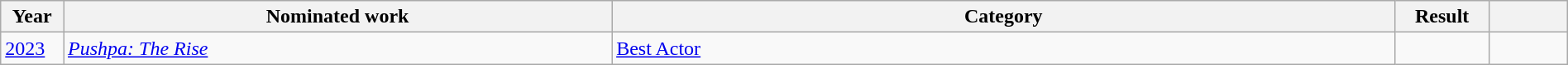<table class="wikitable" style="width:100%;">
<tr>
<th scope="col" style="width:4%;">Year</th>
<th scope="col" style="width:35%;">Nominated work</th>
<th scope="col" style="width:50%;">Category</th>
<th scope="col" style="width:6%;">Result</th>
<th scope="col" style="width:5%;"></th>
</tr>
<tr>
<td><a href='#'>2023</a></td>
<td><em><a href='#'>Pushpa: The Rise</a></em></td>
<td><a href='#'>Best Actor</a></td>
<td></td>
<td></td>
</tr>
</table>
